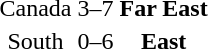<table>
<tr>
<td align=center>Canada</td>
<td align=center>3–7</td>
<td align=center><strong>Far East</strong></td>
</tr>
<tr>
<td align=center>South</td>
<td align=center>0–6</td>
<td align=center><strong>East</strong></td>
</tr>
</table>
